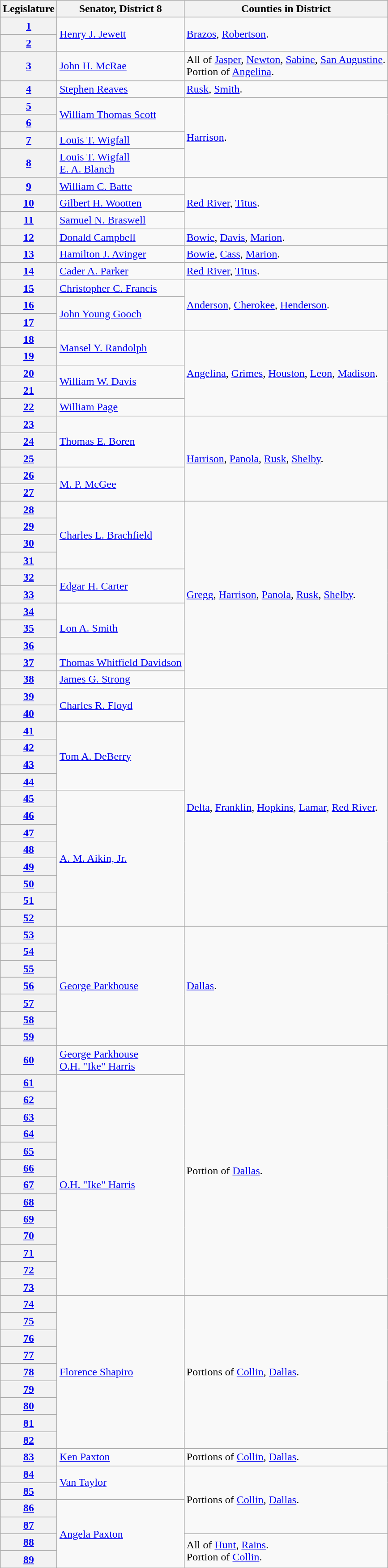<table class="wikitable">
<tr>
<th>Legislature</th>
<th>Senator, District 8</th>
<th>Counties in District</th>
</tr>
<tr>
<th><a href='#'>1</a></th>
<td rowspan=2><a href='#'>Henry J. Jewett</a></td>
<td rowspan=2><a href='#'>Brazos</a>, <a href='#'>Robertson</a>.</td>
</tr>
<tr>
<th><a href='#'>2</a></th>
</tr>
<tr>
<th><a href='#'>3</a></th>
<td><a href='#'>John H. McRae</a></td>
<td>All of <a href='#'>Jasper</a>, <a href='#'>Newton</a>, <a href='#'>Sabine</a>, <a href='#'>San Augustine</a>.<br>Portion of <a href='#'>Angelina</a>.</td>
</tr>
<tr>
<th><a href='#'>4</a></th>
<td><a href='#'>Stephen Reaves</a></td>
<td><a href='#'>Rusk</a>, <a href='#'>Smith</a>.</td>
</tr>
<tr>
<th><a href='#'>5</a></th>
<td rowspan=2><a href='#'>William Thomas Scott</a></td>
<td rowspan=4><a href='#'>Harrison</a>.</td>
</tr>
<tr>
<th><a href='#'>6</a></th>
</tr>
<tr>
<th><a href='#'>7</a></th>
<td><a href='#'>Louis T. Wigfall</a></td>
</tr>
<tr>
<th><a href='#'>8</a></th>
<td><a href='#'>Louis T. Wigfall</a><br><a href='#'>E. A. Blanch</a></td>
</tr>
<tr>
<th><a href='#'>9</a></th>
<td><a href='#'>William C. Batte</a></td>
<td rowspan=3><a href='#'>Red River</a>, <a href='#'>Titus</a>.</td>
</tr>
<tr>
<th><a href='#'>10</a></th>
<td><a href='#'>Gilbert H. Wootten</a></td>
</tr>
<tr>
<th><a href='#'>11</a></th>
<td><a href='#'>Samuel N. Braswell</a></td>
</tr>
<tr>
<th><a href='#'>12</a></th>
<td><a href='#'>Donald Campbell</a></td>
<td><a href='#'>Bowie</a>, <a href='#'>Davis</a>, <a href='#'>Marion</a>.</td>
</tr>
<tr>
<th><a href='#'>13</a></th>
<td><a href='#'>Hamilton J. Avinger</a></td>
<td><a href='#'>Bowie</a>, <a href='#'>Cass</a>, <a href='#'>Marion</a>.</td>
</tr>
<tr>
<th><a href='#'>14</a></th>
<td><a href='#'>Cader A. Parker</a></td>
<td><a href='#'>Red River</a>, <a href='#'>Titus</a>.</td>
</tr>
<tr>
<th><a href='#'>15</a></th>
<td><a href='#'>Christopher C. Francis</a></td>
<td rowspan=3><a href='#'>Anderson</a>, <a href='#'>Cherokee</a>, <a href='#'>Henderson</a>.</td>
</tr>
<tr>
<th><a href='#'>16</a></th>
<td rowspan=2><a href='#'>John Young Gooch</a></td>
</tr>
<tr>
<th><a href='#'>17</a></th>
</tr>
<tr>
<th><a href='#'>18</a></th>
<td rowspan=2><a href='#'>Mansel Y. Randolph</a></td>
<td rowspan=5><a href='#'>Angelina</a>, <a href='#'>Grimes</a>, <a href='#'>Houston</a>, <a href='#'>Leon</a>, <a href='#'>Madison</a>.</td>
</tr>
<tr>
<th><a href='#'>19</a></th>
</tr>
<tr>
<th><a href='#'>20</a></th>
<td rowspan=2><a href='#'>William W. Davis</a></td>
</tr>
<tr>
<th><a href='#'>21</a></th>
</tr>
<tr>
<th><a href='#'>22</a></th>
<td><a href='#'>William Page</a></td>
</tr>
<tr>
<th><a href='#'>23</a></th>
<td rowspan=3><a href='#'>Thomas E. Boren</a></td>
<td rowspan=5><a href='#'>Harrison</a>, <a href='#'>Panola</a>, <a href='#'>Rusk</a>, <a href='#'>Shelby</a>.</td>
</tr>
<tr>
<th><a href='#'>24</a></th>
</tr>
<tr>
<th><a href='#'>25</a></th>
</tr>
<tr>
<th><a href='#'>26</a></th>
<td rowspan=2><a href='#'>M. P. McGee</a></td>
</tr>
<tr>
<th><a href='#'>27</a></th>
</tr>
<tr>
<th><a href='#'>28</a></th>
<td rowspan=4><a href='#'>Charles L. Brachfield</a></td>
<td rowspan=11><a href='#'>Gregg</a>, <a href='#'>Harrison</a>, <a href='#'>Panola</a>, <a href='#'>Rusk</a>, <a href='#'>Shelby</a>.</td>
</tr>
<tr>
<th><a href='#'>29</a></th>
</tr>
<tr>
<th><a href='#'>30</a></th>
</tr>
<tr>
<th><a href='#'>31</a></th>
</tr>
<tr>
<th><a href='#'>32</a></th>
<td rowspan=2><a href='#'>Edgar H. Carter</a></td>
</tr>
<tr>
<th><a href='#'>33</a></th>
</tr>
<tr>
<th><a href='#'>34</a></th>
<td rowspan=3><a href='#'>Lon A. Smith</a></td>
</tr>
<tr>
<th><a href='#'>35</a></th>
</tr>
<tr>
<th><a href='#'>36</a></th>
</tr>
<tr>
<th><a href='#'>37</a></th>
<td><a href='#'>Thomas Whitfield Davidson</a></td>
</tr>
<tr>
<th><a href='#'>38</a></th>
<td><a href='#'>James G. Strong</a></td>
</tr>
<tr>
<th><a href='#'>39</a></th>
<td rowspan=2><a href='#'>Charles R. Floyd</a></td>
<td rowspan=14><a href='#'>Delta</a>, <a href='#'>Franklin</a>, <a href='#'>Hopkins</a>, <a href='#'>Lamar</a>, <a href='#'>Red River</a>.</td>
</tr>
<tr>
<th><a href='#'>40</a></th>
</tr>
<tr>
<th><a href='#'>41</a></th>
<td rowspan=4><a href='#'>Tom A. DeBerry</a></td>
</tr>
<tr>
<th><a href='#'>42</a></th>
</tr>
<tr>
<th><a href='#'>43</a></th>
</tr>
<tr>
<th><a href='#'>44</a></th>
</tr>
<tr>
<th><a href='#'>45</a></th>
<td rowspan=8><a href='#'>A. M. Aikin, Jr.</a></td>
</tr>
<tr>
<th><a href='#'>46</a></th>
</tr>
<tr>
<th><a href='#'>47</a></th>
</tr>
<tr>
<th><a href='#'>48</a></th>
</tr>
<tr>
<th><a href='#'>49</a></th>
</tr>
<tr>
<th><a href='#'>50</a></th>
</tr>
<tr>
<th><a href='#'>51</a></th>
</tr>
<tr>
<th><a href='#'>52</a></th>
</tr>
<tr>
<th><a href='#'>53</a></th>
<td rowspan=7><a href='#'>George Parkhouse</a></td>
<td rowspan=7><a href='#'>Dallas</a>.</td>
</tr>
<tr>
<th><a href='#'>54</a></th>
</tr>
<tr>
<th><a href='#'>55</a></th>
</tr>
<tr>
<th><a href='#'>56</a></th>
</tr>
<tr>
<th><a href='#'>57</a></th>
</tr>
<tr>
<th><a href='#'>58</a></th>
</tr>
<tr>
<th><a href='#'>59</a></th>
</tr>
<tr>
<th><a href='#'>60</a></th>
<td><a href='#'>George Parkhouse</a><br><a href='#'>O.H. "Ike" Harris</a></td>
<td rowspan=14>Portion of <a href='#'>Dallas</a>.</td>
</tr>
<tr>
<th><a href='#'>61</a></th>
<td rowspan=13><a href='#'>O.H. "Ike" Harris</a></td>
</tr>
<tr>
<th><a href='#'>62</a></th>
</tr>
<tr>
<th><a href='#'>63</a></th>
</tr>
<tr>
<th><a href='#'>64</a></th>
</tr>
<tr>
<th><a href='#'>65</a></th>
</tr>
<tr>
<th><a href='#'>66</a></th>
</tr>
<tr>
<th><a href='#'>67</a></th>
</tr>
<tr>
<th><a href='#'>68</a></th>
</tr>
<tr>
<th><a href='#'>69</a></th>
</tr>
<tr>
<th><a href='#'>70</a></th>
</tr>
<tr>
<th><a href='#'>71</a></th>
</tr>
<tr>
<th><a href='#'>72</a></th>
</tr>
<tr>
<th><a href='#'>73</a></th>
</tr>
<tr>
<th><a href='#'>74</a></th>
<td rowspan=9><a href='#'>Florence Shapiro</a></td>
<td rowspan=9>Portions of <a href='#'>Collin</a>, <a href='#'>Dallas</a>.</td>
</tr>
<tr>
<th><a href='#'>75</a></th>
</tr>
<tr>
<th><a href='#'>76</a></th>
</tr>
<tr>
<th><a href='#'>77</a></th>
</tr>
<tr>
<th><a href='#'>78</a></th>
</tr>
<tr>
<th><a href='#'>79</a></th>
</tr>
<tr>
<th><a href='#'>80</a></th>
</tr>
<tr>
<th><a href='#'>81</a></th>
</tr>
<tr>
<th><a href='#'>82</a></th>
</tr>
<tr>
<th><a href='#'>83</a></th>
<td rowspan=1><a href='#'>Ken Paxton</a></td>
<td rowspan=1>Portions of <a href='#'>Collin</a>, <a href='#'>Dallas</a>.</td>
</tr>
<tr>
<th><a href='#'>84</a></th>
<td rowspan=2><a href='#'>Van Taylor</a></td>
<td rowspan=4>Portions of <a href='#'>Collin</a>, <a href='#'>Dallas</a>.</td>
</tr>
<tr>
<th><a href='#'>85</a></th>
</tr>
<tr>
<th><a href='#'>86</a></th>
<td rowspan=4><a href='#'>Angela Paxton</a></td>
</tr>
<tr>
<th><a href='#'>87</a></th>
</tr>
<tr>
<th><a href='#'>88</a></th>
<td rowspan=2>All of <a href='#'>Hunt</a>, <a href='#'>Rains</a>.<br>Portion of <a href='#'>Collin</a>.</td>
</tr>
<tr>
<th><a href='#'>89</a></th>
</tr>
</table>
